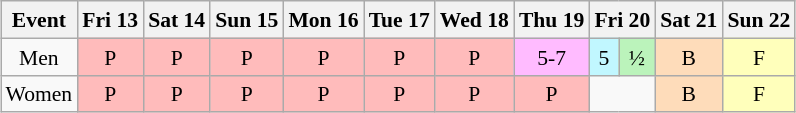<table class="wikitable" style="margin:0.5em auto; font-size:90%; line-height:1.25em; text-align:center">
<tr>
<th>Event</th>
<th>Fri 13</th>
<th>Sat 14</th>
<th>Sun 15</th>
<th>Mon 16</th>
<th>Tue 17</th>
<th>Wed 18</th>
<th>Thu 19</th>
<th colspan=2>Fri 20</th>
<th>Sat 21</th>
<th>Sun 22</th>
</tr>
<tr>
<td>Men</td>
<td bgcolor="#FFBBBB">P</td>
<td bgcolor="#FFBBBB">P</td>
<td bgcolor="#FFBBBB">P</td>
<td bgcolor="#FFBBBB">P</td>
<td bgcolor="#FFBBBB">P</td>
<td bgcolor="#FFBBBB">P</td>
<td bgcolor="#FFBBFF">5-7</td>
<td bgcolor="#c1f7ff">5</td>
<td bgcolor="#BBF3BB">½</td>
<td bgcolor="#FEDCBA">B</td>
<td bgcolor="#FFFFBB">F</td>
</tr>
<tr>
<td>Women</td>
<td bgcolor="#FFBBBB">P</td>
<td bgcolor="#FFBBBB">P</td>
<td bgcolor="#FFBBBB">P</td>
<td bgcolor="#FFBBBB">P</td>
<td bgcolor="#FFBBBB">P</td>
<td bgcolor="#FFBBBB">P</td>
<td bgcolor="#FFBBBB">P</td>
<td colspan=2></td>
<td bgcolor="#FEDCBA">B</td>
<td bgcolor="#FFFFBB">F</td>
</tr>
</table>
